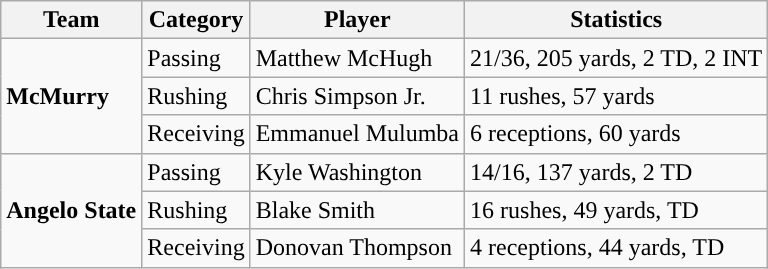<table class="wikitable" style="float: left;">
<tr>
<th>Team</th>
<th>Category</th>
<th>Player</th>
<th>Statistics</th>
</tr>
<tr>
<td rowspan=3><strong>McMurry</strong></td>
<td>Passing</td>
<td>Matthew McHugh</td>
<td>21/36, 205 yards, 2 TD, 2 INT</td>
</tr>
<tr>
<td>Rushing</td>
<td>Chris Simpson Jr.</td>
<td>11 rushes, 57 yards</td>
</tr>
<tr>
<td>Receiving</td>
<td>Emmanuel Mulumba</td>
<td>6 receptions, 60 yards</td>
</tr>
<tr>
<td rowspan=3><strong>Angelo State</strong></td>
<td>Passing</td>
<td>Kyle Washington</td>
<td>14/16, 137 yards, 2 TD</td>
</tr>
<tr>
<td>Rushing</td>
<td>Blake Smith</td>
<td>16 rushes, 49 yards, TD</td>
</tr>
<tr>
<td>Receiving</td>
<td>Donovan Thompson</td>
<td>4 receptions, 44 yards, TD</td>
</tr>
</table>
